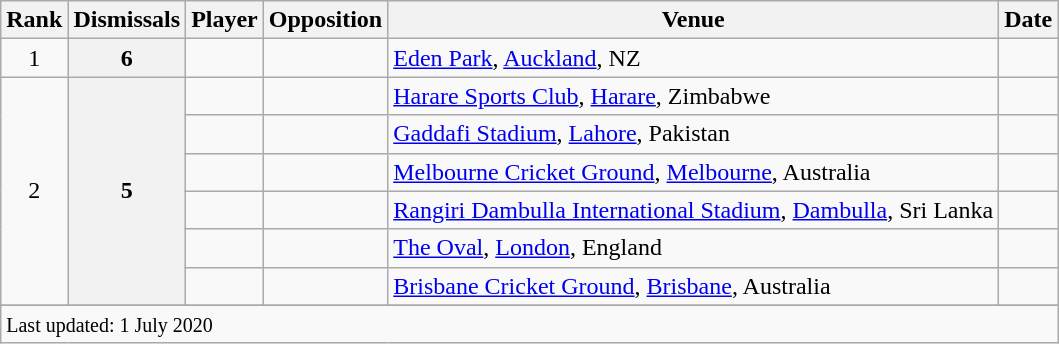<table class="wikitable plainrowheaders sortable">
<tr>
<th scope=col>Rank</th>
<th scope=col>Dismissals</th>
<th scope=col>Player</th>
<th scope=col>Opposition</th>
<th scope=col>Venue</th>
<th scope=col>Date</th>
</tr>
<tr>
<td align=center>1</td>
<th scope=row style=text-align:center;>6</th>
<td></td>
<td></td>
<td><a href='#'>Eden Park</a>, <a href='#'>Auckland</a>, NZ</td>
<td> </td>
</tr>
<tr>
<td align=center rowspan=6>2</td>
<th scope=row style=text-align:center; rowspan=6>5</th>
<td></td>
<td></td>
<td><a href='#'>Harare Sports Club</a>, <a href='#'>Harare</a>, Zimbabwe</td>
<td></td>
</tr>
<tr>
<td></td>
<td></td>
<td><a href='#'>Gaddafi Stadium</a>, <a href='#'>Lahore</a>, Pakistan</td>
<td> </td>
</tr>
<tr>
<td></td>
<td></td>
<td><a href='#'>Melbourne Cricket Ground</a>, <a href='#'>Melbourne</a>, Australia</td>
<td></td>
</tr>
<tr>
<td></td>
<td></td>
<td><a href='#'>Rangiri Dambulla International Stadium</a>, <a href='#'>Dambulla</a>, Sri Lanka</td>
<td></td>
</tr>
<tr>
<td></td>
<td></td>
<td><a href='#'>The Oval</a>, <a href='#'>London</a>, England</td>
<td></td>
</tr>
<tr>
<td></td>
<td></td>
<td><a href='#'>Brisbane Cricket Ground</a>, <a href='#'>Brisbane</a>, Australia</td>
<td> </td>
</tr>
<tr>
</tr>
<tr class=sortbottom>
<td colspan=6><small>Last updated: 1 July 2020</small></td>
</tr>
</table>
